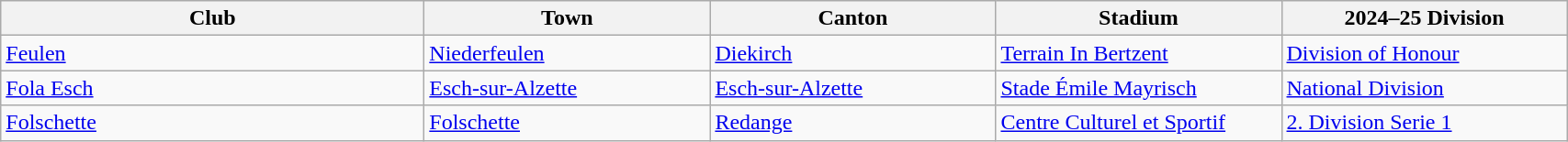<table class="wikitable">
<tr>
<th style="width:300px;">Club</th>
<th style="width:200px;">Town</th>
<th style="width:200px;">Canton</th>
<th style="width:200px;">Stadium</th>
<th style="width:200px;">2024–25 Division</th>
</tr>
<tr>
<td><a href='#'>Feulen</a></td>
<td><a href='#'>Niederfeulen</a></td>
<td><a href='#'>Diekirch</a></td>
<td><a href='#'>Terrain In Bertzent</a></td>
<td><a href='#'>Division of Honour</a></td>
</tr>
<tr>
<td><a href='#'>Fola Esch</a></td>
<td><a href='#'>Esch-sur-Alzette</a></td>
<td><a href='#'>Esch-sur-Alzette</a></td>
<td><a href='#'>Stade Émile Mayrisch</a></td>
<td><a href='#'>National Division</a></td>
</tr>
<tr>
<td><a href='#'>Folschette</a></td>
<td><a href='#'>Folschette</a></td>
<td><a href='#'>Redange</a></td>
<td><a href='#'>Centre Culturel et Sportif</a></td>
<td><a href='#'>2. Division Serie 1</a></td>
</tr>
</table>
